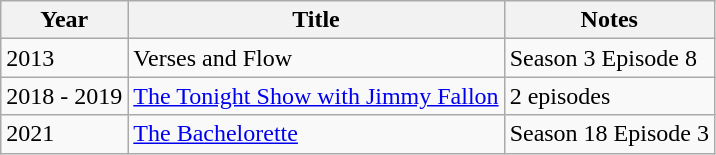<table class="wikitable">
<tr>
<th>Year</th>
<th>Title</th>
<th>Notes</th>
</tr>
<tr>
<td>2013</td>
<td>Verses and Flow</td>
<td>Season 3 Episode 8</td>
</tr>
<tr>
<td>2018 - 2019</td>
<td><a href='#'>The Tonight Show with Jimmy Fallon</a></td>
<td>2 episodes</td>
</tr>
<tr>
<td>2021</td>
<td><a href='#'>The Bachelorette</a></td>
<td>Season 18 Episode 3</td>
</tr>
</table>
